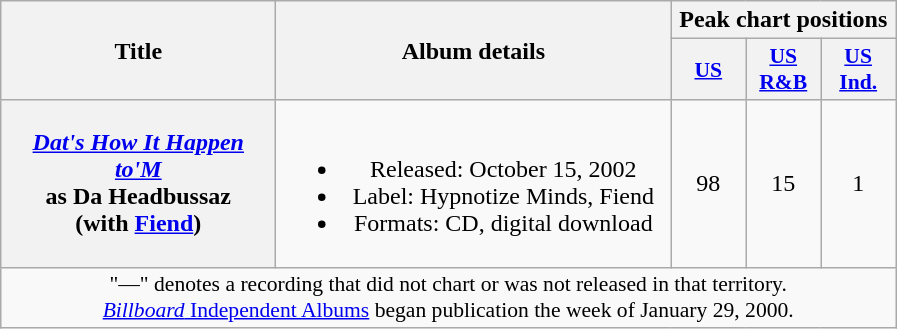<table class="wikitable plainrowheaders" style="text-align:center;">
<tr>
<th rowspan="2" scope="col" style="width:11em;">Title</th>
<th rowspan="2" scope="col" style="width:16em;">Album details</th>
<th colspan="3" scope="col">Peak chart positions</th>
</tr>
<tr>
<th scope="col" style="width:3em;font-size:90%;"><a href='#'>US</a><br></th>
<th scope="col" style="width:3em;font-size:90%;"><a href='#'>US<br>R&B</a><br></th>
<th scope="col" style="width:3em;font-size:90%;"><a href='#'>US<br>Ind.</a><br></th>
</tr>
<tr>
<th scope="row"><em><a href='#'>Dat's How It Happen to'M</a></em><br><span>as Da Headbussaz <br>(with <a href='#'>Fiend</a>)</span></th>
<td><br><ul><li>Released: October 15, 2002</li><li>Label: Hypnotize Minds, Fiend</li><li>Formats: CD, digital download</li></ul></td>
<td>98</td>
<td>15</td>
<td>1</td>
</tr>
<tr>
<td colspan="12" style="font-size:90%">"—" denotes a recording that did not chart or was not released in that territory.<br><a href='#'><em>Billboard</em> Independent Albums</a> began publication the week of January 29, 2000.</td>
</tr>
</table>
